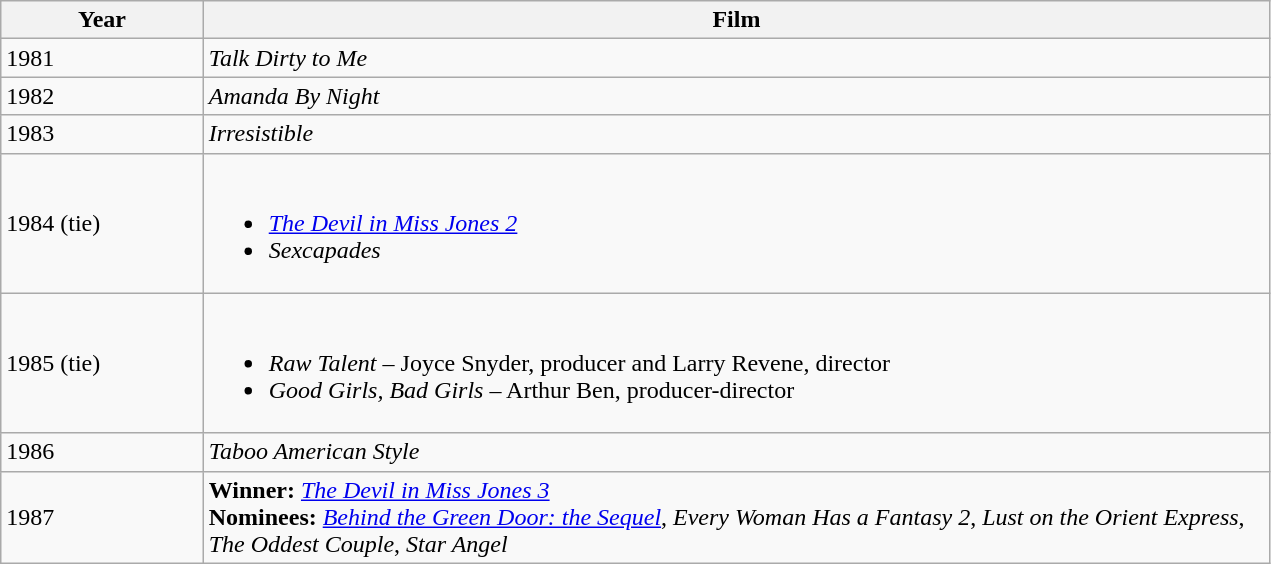<table class=wikitable width="67%">
<tr>
<th width="15">Year</th>
<th width="200">Film</th>
</tr>
<tr>
<td>1981</td>
<td><em>Talk Dirty to Me</em></td>
</tr>
<tr>
<td>1982</td>
<td><em>Amanda By Night</em></td>
</tr>
<tr>
<td>1983</td>
<td><em>Irresistible</em></td>
</tr>
<tr>
<td>1984 (tie)</td>
<td><br><ul><li><em><a href='#'>The Devil in Miss Jones 2</a></em></li><li><em>Sexcapades</em></li></ul></td>
</tr>
<tr>
<td>1985 (tie)</td>
<td><br><ul><li><em>Raw Talent</em> – Joyce Snyder, producer and Larry Revene, director</li><li><em>Good Girls, Bad Girls</em> – Arthur Ben, producer-director</li></ul></td>
</tr>
<tr>
<td>1986</td>
<td><em>Taboo American Style</em></td>
</tr>
<tr>
<td>1987</td>
<td><strong>Winner:</strong> <em><a href='#'>The Devil in Miss Jones 3</a></em><br><strong>Nominees:</strong> <em><a href='#'>Behind the Green Door: the Sequel</a></em>, <em>Every Woman Has a Fantasy 2</em>, <em>Lust on the Orient Express</em>, <em>The Oddest Couple</em>, <em>Star Angel</em></td>
</tr>
</table>
